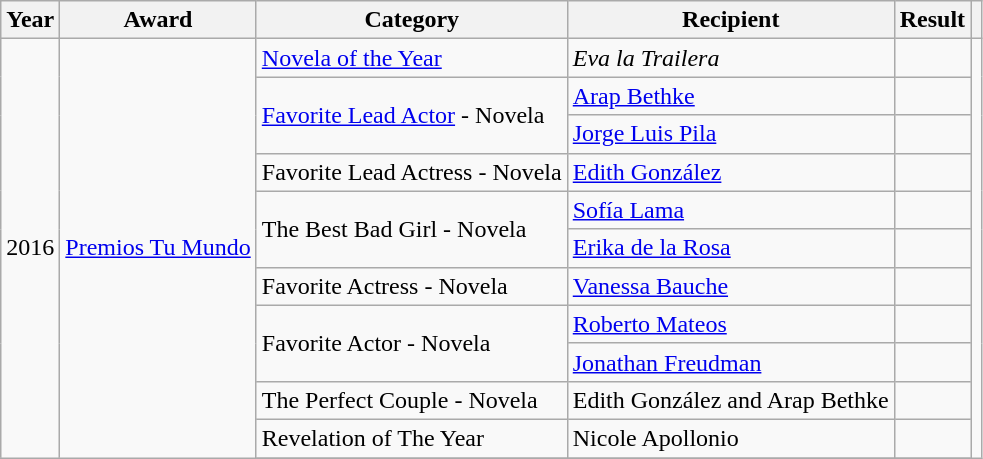<table class="wikitable plainrowheaders">
<tr>
<th scope="col">Year</th>
<th scope="col">Award</th>
<th scope="col">Category</th>
<th scope="col">Recipient</th>
<th scope="col">Result</th>
<th scope="col"></th>
</tr>
<tr>
<td rowspan="17">2016</td>
<td rowspan="17"><a href='#'>Premios Tu Mundo</a></td>
<td><a href='#'>Novela of the Year</a></td>
<td><em>Eva la Trailera</em></td>
<td></td>
<td rowspan="17" style="text-align:center;"></td>
</tr>
<tr>
<td rowspan="2"><a href='#'>Favorite Lead Actor</a> - Novela</td>
<td><a href='#'>Arap Bethke</a></td>
<td></td>
</tr>
<tr>
<td><a href='#'>Jorge Luis Pila</a></td>
<td></td>
</tr>
<tr>
<td>Favorite Lead Actress - Novela</td>
<td><a href='#'>Edith González</a></td>
<td></td>
</tr>
<tr>
<td rowspan="2">The Best Bad Girl - Novela</td>
<td><a href='#'>Sofía Lama</a></td>
<td></td>
</tr>
<tr>
<td><a href='#'>Erika de la Rosa</a></td>
<td></td>
</tr>
<tr>
<td>Favorite Actress - Novela</td>
<td><a href='#'>Vanessa Bauche</a></td>
<td></td>
</tr>
<tr>
<td rowspan="2">Favorite Actor - Novela</td>
<td><a href='#'>Roberto Mateos</a></td>
<td></td>
</tr>
<tr>
<td><a href='#'>Jonathan Freudman</a></td>
<td></td>
</tr>
<tr>
<td>The Perfect Couple - Novela</td>
<td>Edith González and Arap Bethke</td>
<td></td>
</tr>
<tr>
<td>Revelation of The Year</td>
<td>Nicole Apollonio</td>
<td></td>
</tr>
<tr>
</tr>
</table>
